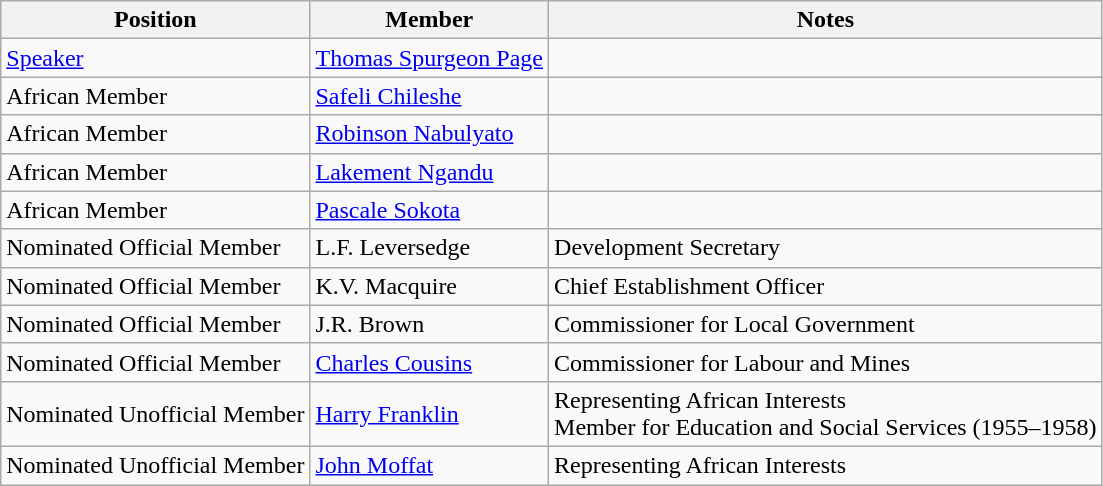<table class="wikitable sortable">
<tr>
<th>Position</th>
<th>Member</th>
<th>Notes</th>
</tr>
<tr>
<td><a href='#'>Speaker</a></td>
<td><a href='#'>Thomas Spurgeon Page</a></td>
<td></td>
</tr>
<tr>
<td>African Member</td>
<td><a href='#'>Safeli Chileshe</a></td>
<td></td>
</tr>
<tr>
<td>African Member</td>
<td><a href='#'>Robinson Nabulyato</a></td>
<td></td>
</tr>
<tr>
<td>African Member</td>
<td><a href='#'>Lakement Ngandu</a></td>
<td></td>
</tr>
<tr>
<td>African Member</td>
<td><a href='#'>Pascale Sokota</a></td>
<td></td>
</tr>
<tr>
<td>Nominated Official Member</td>
<td>L.F. Leversedge</td>
<td>Development Secretary</td>
</tr>
<tr>
<td>Nominated Official Member</td>
<td>K.V. Macquire</td>
<td>Chief Establishment Officer</td>
</tr>
<tr>
<td>Nominated Official Member</td>
<td>J.R. Brown</td>
<td>Commissioner for Local Government</td>
</tr>
<tr>
<td>Nominated Official Member</td>
<td><a href='#'>Charles Cousins</a></td>
<td>Commissioner for Labour and Mines</td>
</tr>
<tr>
<td>Nominated Unofficial Member</td>
<td><a href='#'>Harry Franklin</a></td>
<td>Representing African Interests<br>Member for Education and Social Services (1955–1958)</td>
</tr>
<tr>
<td>Nominated Unofficial Member</td>
<td><a href='#'>John Moffat</a></td>
<td>Representing African Interests</td>
</tr>
</table>
